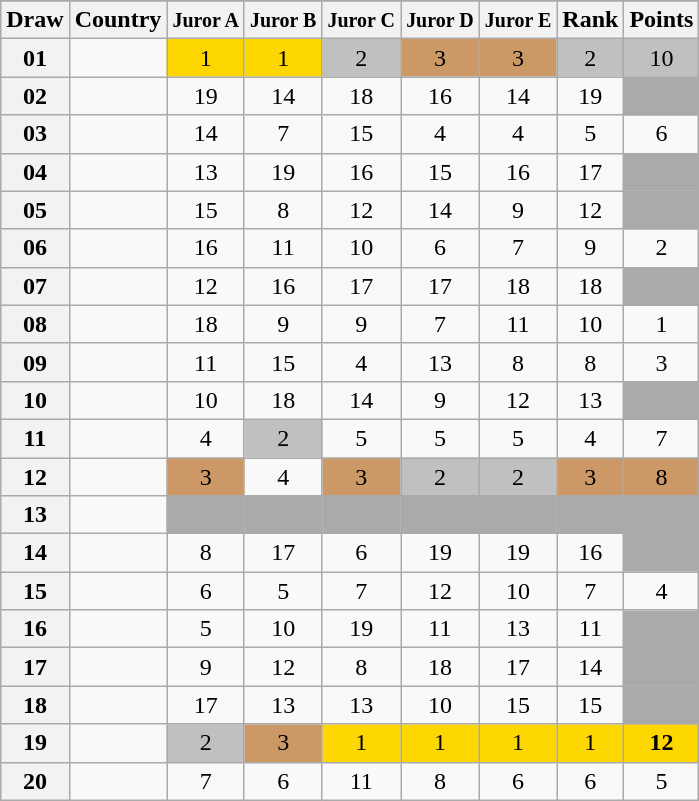<table class="sortable wikitable collapsible plainrowheaders" style="text-align:center;">
<tr>
</tr>
<tr>
<th scope="col">Draw</th>
<th scope="col">Country</th>
<th scope="col"><small>Juror A</small></th>
<th scope="col"><small>Juror B</small></th>
<th scope="col"><small>Juror C</small></th>
<th scope="col"><small>Juror D</small></th>
<th scope="col"><small>Juror E</small></th>
<th scope="col">Rank</th>
<th scope="col">Points</th>
</tr>
<tr>
<th scope="row" style="text-align:center;">01</th>
<td style="text-align:left;"></td>
<td style="background:gold;">1</td>
<td style="background:gold;">1</td>
<td style="background:silver;">2</td>
<td style="background:#CC9966;">3</td>
<td style="background:#CC9966;">3</td>
<td style="background:silver;">2</td>
<td style="background:silver;">10</td>
</tr>
<tr>
<th scope="row" style="text-align:center;">02</th>
<td style="text-align:left;"></td>
<td>19</td>
<td>14</td>
<td>18</td>
<td>16</td>
<td>14</td>
<td>19</td>
<td style="background:#AAAAAA;"></td>
</tr>
<tr>
<th scope="row" style="text-align:center;">03</th>
<td style="text-align:left;"></td>
<td>14</td>
<td>7</td>
<td>15</td>
<td>4</td>
<td>4</td>
<td>5</td>
<td>6</td>
</tr>
<tr>
<th scope="row" style="text-align:center;">04</th>
<td style="text-align:left;"></td>
<td>13</td>
<td>19</td>
<td>16</td>
<td>15</td>
<td>16</td>
<td>17</td>
<td style="background:#AAAAAA;"></td>
</tr>
<tr>
<th scope="row" style="text-align:center;">05</th>
<td style="text-align:left;"></td>
<td>15</td>
<td>8</td>
<td>12</td>
<td>14</td>
<td>9</td>
<td>12</td>
<td style="background:#AAAAAA;"></td>
</tr>
<tr>
<th scope="row" style="text-align:center;">06</th>
<td style="text-align:left;"></td>
<td>16</td>
<td>11</td>
<td>10</td>
<td>6</td>
<td>7</td>
<td>9</td>
<td>2</td>
</tr>
<tr>
<th scope="row" style="text-align:center;">07</th>
<td style="text-align:left;"></td>
<td>12</td>
<td>16</td>
<td>17</td>
<td>17</td>
<td>18</td>
<td>18</td>
<td style="background:#AAAAAA;"></td>
</tr>
<tr>
<th scope="row" style="text-align:center;">08</th>
<td style="text-align:left;"></td>
<td>18</td>
<td>9</td>
<td>9</td>
<td>7</td>
<td>11</td>
<td>10</td>
<td>1</td>
</tr>
<tr>
<th scope="row" style="text-align:center;">09</th>
<td style="text-align:left;"></td>
<td>11</td>
<td>15</td>
<td>4</td>
<td>13</td>
<td>8</td>
<td>8</td>
<td>3</td>
</tr>
<tr>
<th scope="row" style="text-align:center;">10</th>
<td style="text-align:left;"></td>
<td>10</td>
<td>18</td>
<td>14</td>
<td>9</td>
<td>12</td>
<td>13</td>
<td style="background:#AAAAAA;"></td>
</tr>
<tr>
<th scope="row" style="text-align:center;">11</th>
<td style="text-align:left;"></td>
<td>4</td>
<td style="background:silver;">2</td>
<td>5</td>
<td>5</td>
<td>5</td>
<td>4</td>
<td>7</td>
</tr>
<tr>
<th scope="row" style="text-align:center;">12</th>
<td style="text-align:left;"></td>
<td style="background:#CC9966;">3</td>
<td>4</td>
<td style="background:#CC9966;">3</td>
<td style="background:silver;">2</td>
<td style="background:silver;">2</td>
<td style="background:#CC9966;">3</td>
<td style="background:#CC9966;">8</td>
</tr>
<tr class="sortbottom">
<th scope="row" style="text-align:center;">13</th>
<td style="text-align:left;"></td>
<td style="background:#AAAAAA;"></td>
<td style="background:#AAAAAA;"></td>
<td style="background:#AAAAAA;"></td>
<td style="background:#AAAAAA;"></td>
<td style="background:#AAAAAA;"></td>
<td style="background:#AAAAAA;"></td>
<td style="background:#AAAAAA;"></td>
</tr>
<tr>
<th scope="row" style="text-align:center;">14</th>
<td style="text-align:left;"></td>
<td>8</td>
<td>17</td>
<td>6</td>
<td>19</td>
<td>19</td>
<td>16</td>
<td style="background:#AAAAAA;"></td>
</tr>
<tr>
<th scope="row" style="text-align:center;">15</th>
<td style="text-align:left;"></td>
<td>6</td>
<td>5</td>
<td>7</td>
<td>12</td>
<td>10</td>
<td>7</td>
<td>4</td>
</tr>
<tr>
<th scope="row" style="text-align:center;">16</th>
<td style="text-align:left;"></td>
<td>5</td>
<td>10</td>
<td>19</td>
<td>11</td>
<td>13</td>
<td>11</td>
<td style="background:#AAAAAA;"></td>
</tr>
<tr>
<th scope="row" style="text-align:center;">17</th>
<td style="text-align:left;"></td>
<td>9</td>
<td>12</td>
<td>8</td>
<td>18</td>
<td>17</td>
<td>14</td>
<td style="background:#AAAAAA;"></td>
</tr>
<tr>
<th scope="row" style="text-align:center;">18</th>
<td style="text-align:left;"></td>
<td>17</td>
<td>13</td>
<td>13</td>
<td>10</td>
<td>15</td>
<td>15</td>
<td style="background:#AAAAAA;"></td>
</tr>
<tr>
<th scope="row" style="text-align:center;">19</th>
<td style="text-align:left;"></td>
<td style="background:silver;">2</td>
<td style="background:#CC9966;">3</td>
<td style="background:gold;">1</td>
<td style="background:gold;">1</td>
<td style="background:gold;">1</td>
<td style="background:gold;">1</td>
<td style="background:gold;"><strong>12</strong></td>
</tr>
<tr>
<th scope="row" style="text-align:center;">20</th>
<td style="text-align:left;"></td>
<td>7</td>
<td>6</td>
<td>11</td>
<td>8</td>
<td>6</td>
<td>6</td>
<td>5</td>
</tr>
</table>
